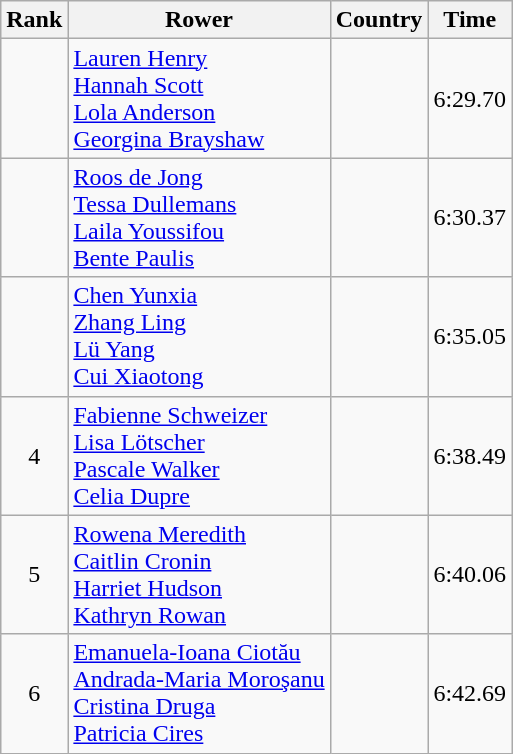<table class="wikitable" style="text-align:center">
<tr>
<th>Rank</th>
<th>Rower</th>
<th>Country</th>
<th>Time</th>
</tr>
<tr>
<td></td>
<td align="left"><a href='#'>Lauren Henry</a><br><a href='#'>Hannah Scott</a><br><a href='#'>Lola Anderson</a><br><a href='#'>Georgina Brayshaw</a></td>
<td align="left"></td>
<td>6:29.70</td>
</tr>
<tr>
<td></td>
<td align="left"><a href='#'>Roos de Jong</a><br><a href='#'>Tessa Dullemans</a><br><a href='#'>Laila Youssifou</a><br><a href='#'>Bente Paulis</a></td>
<td align="left"></td>
<td>6:30.37</td>
</tr>
<tr>
<td></td>
<td align="left"><a href='#'>Chen Yunxia</a><br><a href='#'>Zhang Ling</a><br><a href='#'>Lü Yang</a><br><a href='#'>Cui Xiaotong</a></td>
<td align="left"></td>
<td>6:35.05</td>
</tr>
<tr>
<td>4</td>
<td align="left"><a href='#'>Fabienne Schweizer</a><br><a href='#'>Lisa Lötscher</a><br><a href='#'>Pascale Walker</a><br><a href='#'>Celia Dupre</a></td>
<td align="left"></td>
<td>6:38.49</td>
</tr>
<tr>
<td>5</td>
<td align="left"><a href='#'>Rowena Meredith</a><br><a href='#'>Caitlin Cronin</a><br><a href='#'>Harriet Hudson</a><br><a href='#'>Kathryn Rowan</a></td>
<td align="left"></td>
<td>6:40.06</td>
</tr>
<tr>
<td>6</td>
<td align="left"><a href='#'>Emanuela-Ioana Ciotău</a><br><a href='#'>Andrada-Maria Moroşanu</a><br><a href='#'>Cristina Druga</a><br><a href='#'>Patricia Cires</a></td>
<td align="left"></td>
<td>6:42.69</td>
</tr>
</table>
